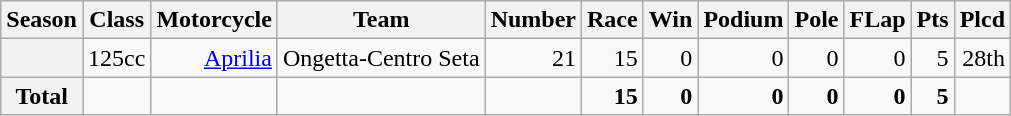<table class="wikitable">
<tr>
<th>Season</th>
<th>Class</th>
<th>Motorcycle</th>
<th>Team</th>
<th>Number</th>
<th>Race</th>
<th>Win</th>
<th>Podium</th>
<th>Pole</th>
<th>FLap</th>
<th>Pts</th>
<th>Plcd</th>
</tr>
<tr align="right">
<th></th>
<td>125cc</td>
<td><a href='#'>Aprilia</a></td>
<td>Ongetta-Centro Seta</td>
<td>21</td>
<td>15</td>
<td>0</td>
<td>0</td>
<td>0</td>
<td>0</td>
<td>5</td>
<td>28th</td>
</tr>
<tr align="right">
<th>Total</th>
<td></td>
<td></td>
<td></td>
<td></td>
<td><strong>15</strong></td>
<td><strong>0</strong></td>
<td><strong>0</strong></td>
<td><strong>0</strong></td>
<td><strong>0</strong></td>
<td><strong>5</strong></td>
<td></td>
</tr>
</table>
